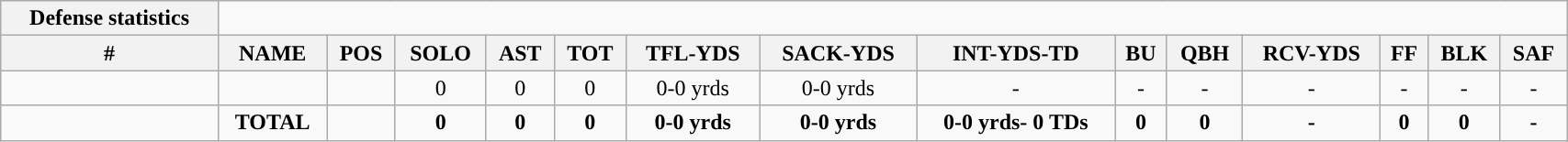<table style="width:90%; text-align:center;" class="wikitable collapsible collapsed">
<tr>
<th style="text-align:center; ">Defense statistics</th>
</tr>
<tr>
<th>#</th>
<th>NAME</th>
<th>POS</th>
<th>SOLO</th>
<th>AST</th>
<th>TOT</th>
<th>TFL-YDS</th>
<th>SACK-YDS</th>
<th>INT-YDS-TD</th>
<th>BU</th>
<th>QBH</th>
<th>RCV-YDS</th>
<th>FF</th>
<th>BLK</th>
<th>SAF</th>
</tr>
<tr>
<td></td>
<td></td>
<td></td>
<td>0</td>
<td>0</td>
<td>0</td>
<td>0-0 yrds</td>
<td>0-0 yrds</td>
<td>-</td>
<td>-</td>
<td>-</td>
<td>-</td>
<td>-</td>
<td>-</td>
<td>-</td>
</tr>
<tr>
<td></td>
<td><strong>TOTAL</strong></td>
<td></td>
<td><strong>0</strong></td>
<td><strong>0</strong></td>
<td><strong>0</strong></td>
<td><strong>0-0 yrds</strong></td>
<td><strong>0-0 yrds</strong></td>
<td><strong>0-0 yrds- 0 TDs</strong></td>
<td><strong>0</strong></td>
<td><strong>0</strong></td>
<td><strong>-</strong></td>
<td><strong>0</strong></td>
<td><strong>0</strong></td>
<td><strong>-</strong></td>
</tr>
</table>
